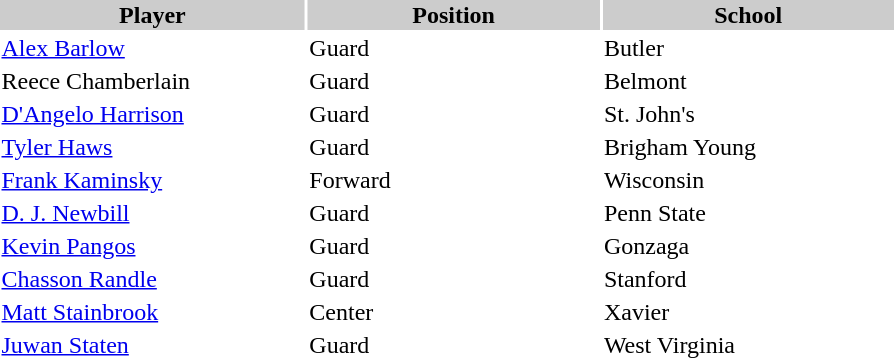<table style="width:600px" "border:'1' 'solid' 'gray' ">
<tr>
<th style="background:#CCCCCC;width:23%">Player</th>
<th style="background:#CCCCCC;width:22%">Position</th>
<th style="background:#CCCCCC;width:22%">School</th>
</tr>
<tr>
<td><a href='#'>Alex Barlow</a></td>
<td>Guard</td>
<td>Butler</td>
</tr>
<tr>
<td>Reece Chamberlain</td>
<td>Guard</td>
<td>Belmont</td>
</tr>
<tr>
<td><a href='#'>D'Angelo Harrison</a></td>
<td>Guard</td>
<td>St. John's</td>
</tr>
<tr>
<td><a href='#'>Tyler Haws</a></td>
<td>Guard</td>
<td>Brigham Young</td>
</tr>
<tr>
<td><a href='#'>Frank Kaminsky</a></td>
<td>Forward</td>
<td>Wisconsin</td>
</tr>
<tr>
<td><a href='#'>D. J. Newbill</a></td>
<td>Guard</td>
<td>Penn State</td>
</tr>
<tr>
<td><a href='#'>Kevin Pangos</a></td>
<td>Guard</td>
<td>Gonzaga</td>
</tr>
<tr>
<td><a href='#'>Chasson Randle</a></td>
<td>Guard</td>
<td>Stanford</td>
</tr>
<tr>
<td><a href='#'>Matt Stainbrook</a></td>
<td>Center</td>
<td>Xavier</td>
</tr>
<tr>
<td><a href='#'>Juwan Staten</a></td>
<td>Guard</td>
<td>West Virginia</td>
</tr>
</table>
